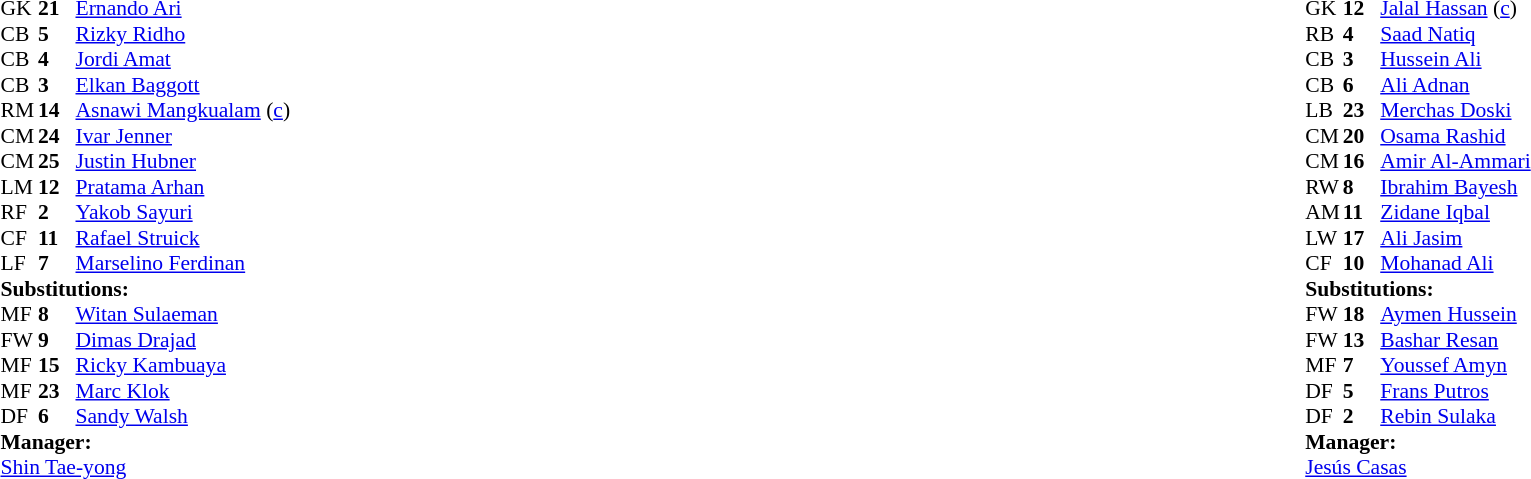<table width="100%">
<tr>
<td valign="top" width="40%"><br><table style="font-size:90%" cellspacing="0" cellpadding="0">
<tr>
<th width=25></th>
<th width=25></th>
</tr>
<tr>
<td>GK</td>
<td><strong>21</strong></td>
<td><a href='#'>Ernando Ari</a></td>
</tr>
<tr>
<td>CB</td>
<td><strong>5</strong></td>
<td><a href='#'>Rizky Ridho</a></td>
<td></td>
<td></td>
</tr>
<tr>
<td>CB</td>
<td><strong>4</strong></td>
<td><a href='#'>Jordi Amat</a></td>
</tr>
<tr>
<td>CB</td>
<td><strong>3</strong></td>
<td><a href='#'>Elkan Baggott</a></td>
<td></td>
<td></td>
</tr>
<tr>
<td>RM</td>
<td><strong>14</strong></td>
<td><a href='#'>Asnawi Mangkualam</a> (<a href='#'>c</a>)</td>
<td></td>
<td></td>
</tr>
<tr>
<td>CM</td>
<td><strong>24</strong></td>
<td><a href='#'>Ivar Jenner</a></td>
<td></td>
<td></td>
</tr>
<tr>
<td>CM</td>
<td><strong>25</strong></td>
<td><a href='#'>Justin Hubner</a></td>
</tr>
<tr>
<td>LM</td>
<td><strong>12</strong></td>
<td><a href='#'>Pratama Arhan</a></td>
</tr>
<tr>
<td>RF</td>
<td><strong>2</strong></td>
<td><a href='#'>Yakob Sayuri</a></td>
</tr>
<tr>
<td>CF</td>
<td><strong>11</strong></td>
<td><a href='#'>Rafael Struick</a></td>
<td></td>
<td></td>
</tr>
<tr>
<td>LF</td>
<td><strong>7</strong></td>
<td><a href='#'>Marselino Ferdinan</a></td>
</tr>
<tr>
<td colspan=3><strong>Substitutions:</strong></td>
</tr>
<tr>
<td>MF</td>
<td><strong>8</strong></td>
<td><a href='#'>Witan Sulaeman</a></td>
<td></td>
<td></td>
</tr>
<tr>
<td>FW</td>
<td><strong>9</strong></td>
<td><a href='#'>Dimas Drajad</a></td>
<td></td>
<td></td>
</tr>
<tr>
<td>MF</td>
<td><strong>15</strong></td>
<td><a href='#'>Ricky Kambuaya</a></td>
<td></td>
<td></td>
</tr>
<tr>
<td>MF</td>
<td><strong>23</strong></td>
<td><a href='#'>Marc Klok</a></td>
<td></td>
<td></td>
</tr>
<tr>
<td>DF</td>
<td><strong>6</strong></td>
<td><a href='#'>Sandy Walsh</a></td>
<td></td>
<td></td>
</tr>
<tr>
<td colspan=3><strong>Manager:</strong></td>
</tr>
<tr>
<td colspan=3> <a href='#'>Shin Tae-yong</a></td>
</tr>
</table>
</td>
<td valign="top"></td>
<td valign="top" width="50%"><br><table style="font-size:90%; margin:auto" cellspacing="0" cellpadding="0">
<tr>
<th width=25></th>
<th width=25></th>
</tr>
<tr>
<td>GK</td>
<td><strong>12</strong></td>
<td><a href='#'>Jalal Hassan</a> (<a href='#'>c</a>)</td>
</tr>
<tr>
<td>RB</td>
<td><strong>4</strong></td>
<td><a href='#'>Saad Natiq</a></td>
</tr>
<tr>
<td>CB</td>
<td><strong>3</strong></td>
<td><a href='#'>Hussein Ali</a></td>
</tr>
<tr>
<td>CB</td>
<td><strong>6</strong></td>
<td><a href='#'>Ali Adnan</a></td>
<td></td>
<td></td>
</tr>
<tr>
<td>LB</td>
<td><strong>23</strong></td>
<td><a href='#'>Merchas Doski</a></td>
</tr>
<tr>
<td>CM</td>
<td><strong>20</strong></td>
<td><a href='#'>Osama Rashid</a></td>
<td></td>
<td></td>
</tr>
<tr>
<td>CM</td>
<td><strong>16</strong></td>
<td><a href='#'>Amir Al-Ammari</a></td>
<td></td>
<td></td>
</tr>
<tr>
<td>RW</td>
<td><strong>8</strong></td>
<td><a href='#'>Ibrahim Bayesh</a></td>
</tr>
<tr>
<td>AM</td>
<td><strong>11</strong></td>
<td><a href='#'>Zidane Iqbal</a></td>
<td></td>
<td></td>
</tr>
<tr>
<td>LW</td>
<td><strong>17</strong></td>
<td><a href='#'>Ali Jasim</a></td>
</tr>
<tr>
<td>CF</td>
<td><strong>10</strong></td>
<td><a href='#'>Mohanad Ali</a></td>
<td></td>
<td></td>
</tr>
<tr>
<td colspan=3><strong>Substitutions:</strong></td>
</tr>
<tr>
<td>FW</td>
<td><strong>18</strong></td>
<td><a href='#'>Aymen Hussein</a></td>
<td></td>
<td></td>
</tr>
<tr>
<td>FW</td>
<td><strong>13</strong></td>
<td><a href='#'>Bashar Resan</a></td>
<td></td>
<td></td>
</tr>
<tr>
<td>MF</td>
<td><strong>7</strong></td>
<td><a href='#'>Youssef Amyn</a></td>
<td></td>
<td></td>
</tr>
<tr>
<td>DF</td>
<td><strong>5</strong></td>
<td><a href='#'>Frans Putros</a></td>
<td></td>
<td></td>
</tr>
<tr>
<td>DF</td>
<td><strong>2</strong></td>
<td><a href='#'>Rebin Sulaka</a></td>
<td></td>
<td></td>
</tr>
<tr>
<td colspan=3><strong>Manager:</strong></td>
</tr>
<tr>
<td colspan=3> <a href='#'>Jesús Casas</a></td>
</tr>
</table>
</td>
</tr>
</table>
